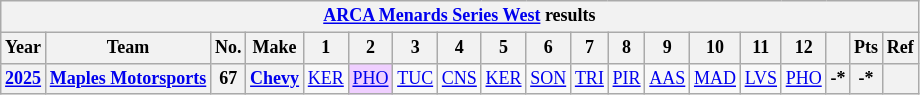<table class="wikitable" style="text-align:center; font-size:75%">
<tr>
<th colspan="22"><a href='#'>ARCA Menards Series West</a> results</th>
</tr>
<tr>
<th>Year</th>
<th>Team</th>
<th>No.</th>
<th>Make</th>
<th>1</th>
<th>2</th>
<th>3</th>
<th>4</th>
<th>5</th>
<th>6</th>
<th>7</th>
<th>8</th>
<th>9</th>
<th>10</th>
<th>11</th>
<th>12</th>
<th></th>
<th>Pts</th>
<th>Ref</th>
</tr>
<tr>
<th><a href='#'>2025</a></th>
<th><a href='#'>Maples Motorsports</a></th>
<th>67</th>
<th><a href='#'>Chevy</a></th>
<td><a href='#'>KER</a></td>
<td style="background:#EFCFFF;"><a href='#'>PHO</a><br></td>
<td><a href='#'>TUC</a></td>
<td><a href='#'>CNS</a></td>
<td><a href='#'>KER</a></td>
<td><a href='#'>SON</a></td>
<td><a href='#'>TRI</a></td>
<td><a href='#'>PIR</a></td>
<td><a href='#'>AAS</a></td>
<td><a href='#'>MAD</a></td>
<td><a href='#'>LVS</a></td>
<td><a href='#'>PHO</a></td>
<th>-*</th>
<th>-*</th>
<th></th>
</tr>
</table>
